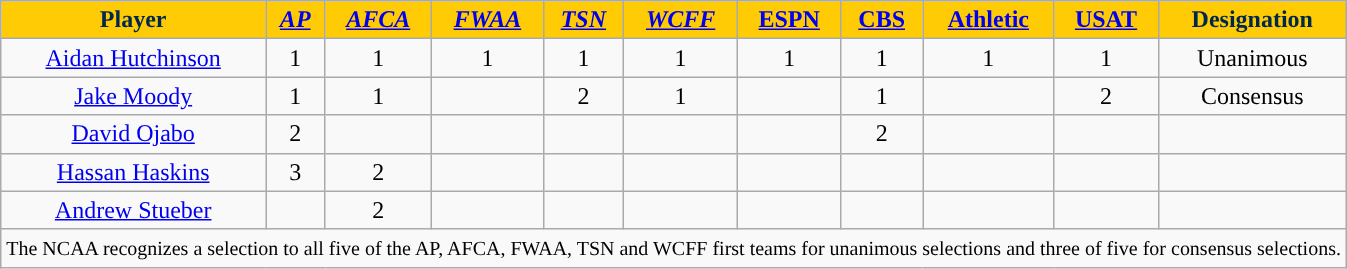<table class="wikitable" style="text-align: center">
<tr>
<th style="background: #FFCB05; color: #00274C"><span>Player</span></th>
<th style="background: #FFCB05; color: #00274C"><a href='#'><span><em>AP</em></span></a></th>
<th style="background: #FFCB05; color: #00274C"><a href='#'><span><em>AFCA</em></span></a></th>
<th style="background: #FFCB05; color: #00274C"><a href='#'><span><em>FWAA</em></span></a></th>
<th style="background: #FFCB05; color: #00274C"><a href='#'><span><em>TSN</em></span></a></th>
<th style="background: #FFCB05; color: #00274C"><a href='#'><span><em>WCFF</em></span></a></th>
<th style="background: #FFCB05; color: #00274C"><a href='#'><span>ESPN</span></a></th>
<th style="background: #FFCB05; color: #00274C"><a href='#'><span>CBS</span></a></th>
<th style="background: #FFCB05; color: #00274C"><a href='#'><span>Athletic</span></a></th>
<th style="background: #FFCB05; color: #00274C"><a href='#'><span>USAT</span></a></th>
<th style="background: #FFCB05; color: #00274C"><span>Designation</span></th>
</tr>
<tr align="center">
<td><a href='#'>Aidan Hutchinson</a></td>
<td>1</td>
<td>1</td>
<td>1</td>
<td>1</td>
<td>1</td>
<td>1</td>
<td>1</td>
<td>1</td>
<td>1</td>
<td>Unanimous</td>
</tr>
<tr align="center">
<td><a href='#'>Jake Moody</a></td>
<td>1</td>
<td>1</td>
<td></td>
<td>2</td>
<td>1</td>
<td></td>
<td>1</td>
<td></td>
<td>2</td>
<td>Consensus</td>
</tr>
<tr align="center">
<td><a href='#'>David Ojabo</a></td>
<td>2</td>
<td></td>
<td></td>
<td></td>
<td></td>
<td></td>
<td>2</td>
<td></td>
<td></td>
<td></td>
</tr>
<tr align="center">
<td><a href='#'>Hassan Haskins</a></td>
<td>3</td>
<td>2</td>
<td></td>
<td></td>
<td></td>
<td></td>
<td></td>
<td></td>
<td></td>
<td></td>
</tr>
<tr align="center">
<td><a href='#'>Andrew Stueber</a></td>
<td></td>
<td>2</td>
<td></td>
<td></td>
<td></td>
<td></td>
<td></td>
<td></td>
<td></td>
<td></td>
</tr>
<tr align="center">
<td colspan=13><small>The NCAA recognizes a selection to all five of the AP, AFCA, FWAA, TSN and WCFF first teams for unanimous selections and three of five for consensus selections.</small></td>
</tr>
</table>
